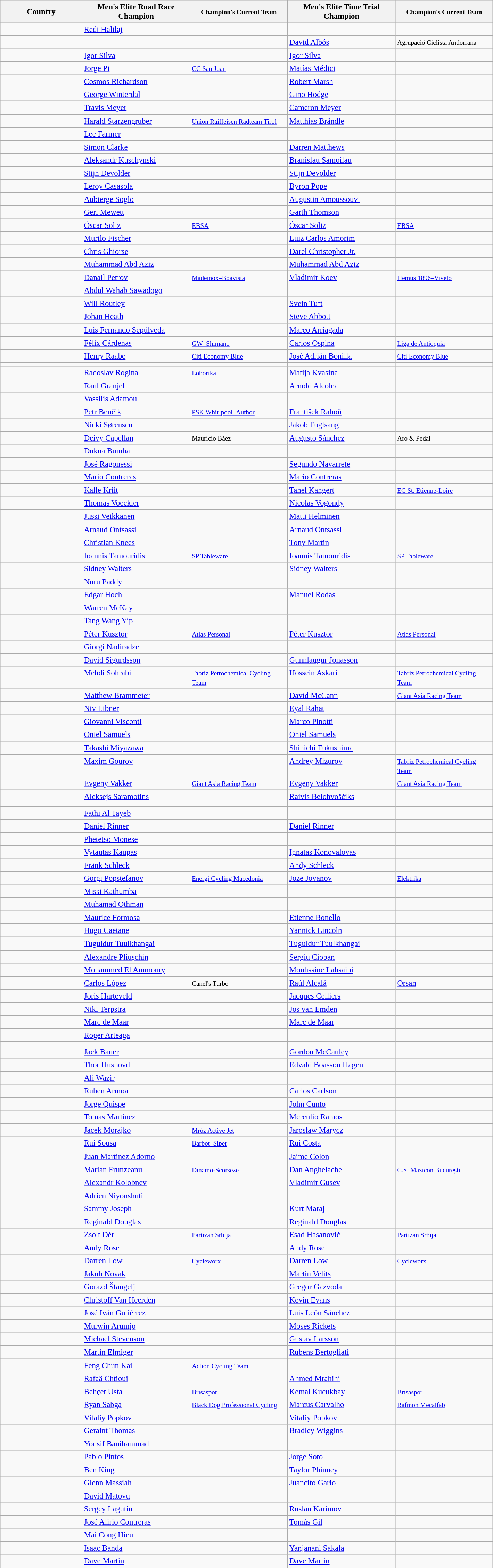<table class="wikitable sortable" style="font-size: 95%;">
<tr>
<th width=150px>Country</th>
<th width="200">Men's Elite Road Race Champion</th>
<th width="180"><small>Champion's Current Team</small></th>
<th width="200">Men's Elite Time Trial Champion</th>
<th width="180"><small>Champion's Current Team</small></th>
</tr>
<tr align="left" valign=top>
<td></td>
<td><a href='#'>Redi Halilaj</a></td>
<td></td>
<td></td>
<td></td>
</tr>
<tr align="left" valign=top>
<td></td>
<td></td>
<td></td>
<td><a href='#'>David Albós</a></td>
<td><small>Agrupació Ciclista Andorrana</small></td>
</tr>
<tr align="left" valign=top>
<td></td>
<td><a href='#'>Igor Silva</a></td>
<td></td>
<td><a href='#'>Igor Silva</a></td>
<td></td>
</tr>
<tr align="left" valign=top>
<td></td>
<td><a href='#'>Jorge Pi</a></td>
<td><small><a href='#'>CC San Juan</a></small></td>
<td><a href='#'>Matías Médici</a></td>
<td><small></small></td>
</tr>
<tr align="left" valign=top>
<td></td>
<td><a href='#'>Cosmos Richardson</a></td>
<td></td>
<td><a href='#'>Robert Marsh</a></td>
<td></td>
</tr>
<tr align="left" valign=top>
<td></td>
<td><a href='#'>George Winterdal</a></td>
<td></td>
<td><a href='#'>Gino Hodge</a></td>
<td></td>
</tr>
<tr align="left" valign=top>
<td></td>
<td><a href='#'>Travis Meyer</a></td>
<td><small></small></td>
<td><a href='#'>Cameron Meyer</a></td>
<td><small></small></td>
</tr>
<tr align="left" valign=top>
<td></td>
<td><a href='#'>Harald Starzengruber</a></td>
<td><small><a href='#'>Union Raiffeisen Radteam Tirol</a></small></td>
<td><a href='#'>Matthias Brändle</a></td>
<td><small></small></td>
</tr>
<tr align="left" valign=top>
<td></td>
<td><a href='#'>Lee Farmer</a></td>
<td></td>
<td></td>
<td></td>
</tr>
<tr align="left" valign=top>
<td></td>
<td><a href='#'>Simon Clarke</a></td>
<td></td>
<td><a href='#'>Darren Matthews</a></td>
<td></td>
</tr>
<tr align="left" valign=top>
<td></td>
<td><a href='#'>Aleksandr Kuschynski</a></td>
<td><small></small></td>
<td><a href='#'>Branislau Samoilau</a></td>
<td><small></small></td>
</tr>
<tr align="left" valign=top>
<td></td>
<td><a href='#'>Stijn Devolder</a></td>
<td><small></small></td>
<td><a href='#'>Stijn Devolder</a></td>
<td><small></small></td>
</tr>
<tr align="left" valign=top>
<td></td>
<td><a href='#'>Leroy Casasola</a></td>
<td></td>
<td><a href='#'>Byron Pope</a></td>
<td></td>
</tr>
<tr align="left" valign=top>
<td></td>
<td><a href='#'>Aubierge Soglo</a></td>
<td></td>
<td><a href='#'>Augustin Amoussouvi</a></td>
<td></td>
</tr>
<tr align="left" valign=top>
<td></td>
<td><a href='#'>Geri Mewett</a></td>
<td></td>
<td><a href='#'>Garth Thomson</a></td>
<td></td>
</tr>
<tr align="left" valign=top>
<td></td>
<td><a href='#'>Óscar Soliz</a></td>
<td><small><a href='#'>EBSA</a></small></td>
<td><a href='#'>Óscar Soliz</a></td>
<td><small><a href='#'>EBSA</a></small></td>
</tr>
<tr align="left" valign=top>
<td></td>
<td><a href='#'>Murilo Fischer</a></td>
<td><small></small></td>
<td><a href='#'>Luiz Carlos Amorim</a></td>
<td><small></small></td>
</tr>
<tr align="left" valign=top>
<td></td>
<td><a href='#'>Chris Ghiorse</a></td>
<td></td>
<td><a href='#'>Darel Christopher Jr.</a></td>
<td></td>
</tr>
<tr align="left" valign=top>
<td></td>
<td><a href='#'>Muhammad Abd Aziz</a></td>
<td></td>
<td><a href='#'>Muhammad Abd Aziz</a></td>
<td></td>
</tr>
<tr align="left" valign=top>
<td></td>
<td><a href='#'>Danail Petrov</a></td>
<td><small><a href='#'>Madeinox–Boavista</a></small></td>
<td><a href='#'>Vladimir Koev</a></td>
<td><small><a href='#'>Hemus 1896–Vivelo</a></small></td>
</tr>
<tr align="left" valign=top>
<td></td>
<td><a href='#'>Abdul Wahab Sawadogo</a></td>
<td></td>
<td></td>
<td></td>
</tr>
<tr align="left" valign=top>
<td></td>
<td><a href='#'>Will Routley</a></td>
<td><small></small></td>
<td><a href='#'>Svein Tuft</a></td>
<td><small></small></td>
</tr>
<tr align="left" valign=top>
<td></td>
<td><a href='#'>Johan Heath</a></td>
<td></td>
<td><a href='#'>Steve Abbott</a></td>
<td></td>
</tr>
<tr align="left" valign=top>
<td></td>
<td><a href='#'>Luis Fernando Sepúlveda</a></td>
<td></td>
<td><a href='#'>Marco Arriagada</a></td>
<td></td>
</tr>
<tr align="left" valign=top>
<td></td>
<td><a href='#'>Félix Cárdenas</a></td>
<td><small><a href='#'>GW–Shimano</a></small></td>
<td><a href='#'>Carlos Ospina</a></td>
<td><small><a href='#'>Liga de Antioquia</a></small></td>
</tr>
<tr align="left" valign=top>
<td></td>
<td><a href='#'>Henry Raabe</a></td>
<td><small><a href='#'>Citi Economy Blue</a></small></td>
<td><a href='#'>José Adrián Bonilla</a></td>
<td><small><a href='#'>Citi Economy Blue</a></small></td>
</tr>
<tr align="left" valign=top>
<td></td>
<td></td>
<td></td>
<td></td>
<td></td>
</tr>
<tr align="left" valign=top>
<td></td>
<td><a href='#'>Radoslav Rogina</a></td>
<td><small><a href='#'>Loborika</a></small></td>
<td><a href='#'>Matija Kvasina</a></td>
<td><small></small></td>
</tr>
<tr align="left" valign=top>
<td></td>
<td><a href='#'>Raul Granjel</a></td>
<td></td>
<td><a href='#'>Arnold Alcolea</a></td>
<td></td>
</tr>
<tr align="left" valign=top>
<td></td>
<td><a href='#'>Vassilis Adamou</a></td>
<td></td>
<td></td>
<td></td>
</tr>
<tr align="left" valign=top>
<td></td>
<td><a href='#'>Petr Benčik</a></td>
<td><small><a href='#'>PSK Whirlpool–Author</a></small></td>
<td><a href='#'>František Raboň</a></td>
<td><small></small></td>
</tr>
<tr align="left" valign=top>
<td></td>
<td><a href='#'>Nicki Sørensen</a></td>
<td><small></small></td>
<td><a href='#'>Jakob Fuglsang</a></td>
<td><small></small></td>
</tr>
<tr align="left" valign=top>
<td></td>
<td><a href='#'>Deivy Capellan</a></td>
<td><small>Mauricio Báez</small></td>
<td><a href='#'>Augusto Sánchez</a></td>
<td><small>Aro & Pedal</small></td>
</tr>
<tr align="left" valign=top>
<td></td>
<td><a href='#'>Dukua Bumba</a></td>
<td></td>
<td></td>
<td></td>
</tr>
<tr align="left" valign=top>
<td></td>
<td><a href='#'>José Ragonessi</a></td>
<td></td>
<td><a href='#'>Segundo Navarrete</a></td>
<td></td>
</tr>
<tr align="left" valign=top>
<td></td>
<td><a href='#'>Mario Contreras</a></td>
<td></td>
<td><a href='#'>Mario Contreras</a></td>
<td></td>
</tr>
<tr align="left" valign=top>
<td></td>
<td><a href='#'>Kalle Kriit</a></td>
<td><small></small></td>
<td><a href='#'>Tanel Kangert</a></td>
<td><small><a href='#'>EC St. Etienne-Loire</a></small></td>
</tr>
<tr align="left" valign=top>
<td></td>
<td><a href='#'>Thomas Voeckler</a></td>
<td><small></small></td>
<td><a href='#'>Nicolas Vogondy</a></td>
<td><small></small></td>
</tr>
<tr align="left" valign=top>
<td></td>
<td><a href='#'>Jussi Veikkanen</a></td>
<td><small></small></td>
<td><a href='#'>Matti Helminen</a></td>
<td></td>
</tr>
<tr align="left" valign=top>
<td></td>
<td><a href='#'>Arnaud Ontsassi</a></td>
<td></td>
<td><a href='#'>Arnaud Ontsassi</a></td>
<td></td>
</tr>
<tr align="left" valign=top>
<td></td>
<td><a href='#'>Christian Knees</a></td>
<td><small></small></td>
<td><a href='#'>Tony Martin</a></td>
<td><small></small></td>
</tr>
<tr align="left" valign=top>
<td></td>
<td><a href='#'>Ioannis Tamouridis</a></td>
<td><small><a href='#'>SP Tableware</a></small></td>
<td><a href='#'>Ioannis Tamouridis</a></td>
<td><small><a href='#'>SP Tableware</a></small></td>
</tr>
<tr align="left" valign=top>
<td></td>
<td><a href='#'>Sidney Walters</a></td>
<td></td>
<td><a href='#'>Sidney Walters</a></td>
<td></td>
</tr>
<tr align="left" valign=top>
<td></td>
<td><a href='#'>Nuru Paddy</a></td>
<td></td>
<td></td>
<td></td>
</tr>
<tr align="left" valign=top>
<td></td>
<td><a href='#'>Edgar Hoch</a></td>
<td></td>
<td><a href='#'>Manuel Rodas</a></td>
<td></td>
</tr>
<tr align="left" valign=top>
<td></td>
<td><a href='#'>Warren McKay</a></td>
<td></td>
<td></td>
<td></td>
</tr>
<tr align="left" valign=top>
<td></td>
<td><a href='#'>Tang Wang Yip</a></td>
<td></td>
<td></td>
<td></td>
</tr>
<tr align="left" valign=top>
<td></td>
<td><a href='#'>Péter Kusztor</a></td>
<td><small><a href='#'>Atlas Personal</a></small></td>
<td><a href='#'>Péter Kusztor</a></td>
<td><small><a href='#'>Atlas Personal</a></small></td>
</tr>
<tr align="left" valign=top>
<td></td>
<td><a href='#'>Giorgi Nadiradze</a></td>
<td></td>
<td></td>
<td></td>
</tr>
<tr align="left" valign=top>
<td></td>
<td><a href='#'>David Sigurdsson</a></td>
<td></td>
<td><a href='#'>Gunnlaugur Jonasson</a></td>
<td></td>
</tr>
<tr align="left" valign=top>
<td></td>
<td><a href='#'>Mehdi Sohrabi</a></td>
<td><small><a href='#'>Tabriz Petrochemical Cycling Team</a></small></td>
<td><a href='#'>Hossein Askari</a></td>
<td><small><a href='#'>Tabriz Petrochemical Cycling Team</a></small></td>
</tr>
<tr align="left" valign=top>
<td></td>
<td><a href='#'>Matthew Brammeier</a></td>
<td><small></small></td>
<td><a href='#'>David McCann</a></td>
<td><small><a href='#'>Giant Asia Racing Team</a></small></td>
</tr>
<tr align="left" valign=top>
<td></td>
<td><a href='#'>Niv Libner</a></td>
<td><small></small></td>
<td><a href='#'>Eyal Rahat</a></td>
<td></td>
</tr>
<tr align="left" valign=top>
<td></td>
<td><a href='#'>Giovanni Visconti</a></td>
<td><small></small></td>
<td><a href='#'>Marco Pinotti</a></td>
<td><small></small></td>
</tr>
<tr align="left" valign=top>
<td></td>
<td><a href='#'>Oniel Samuels</a></td>
<td></td>
<td><a href='#'>Oniel Samuels</a></td>
<td></td>
</tr>
<tr align="left" valign=top>
<td></td>
<td><a href='#'>Takashi Miyazawa</a></td>
<td><small></small></td>
<td><a href='#'>Shinichi Fukushima</a></td>
<td><small></small></td>
</tr>
<tr align="left" valign=top>
<td></td>
<td><a href='#'>Maxim Gourov</a></td>
<td><small></small></td>
<td><a href='#'>Andrey Mizurov</a></td>
<td><small><a href='#'>Tabriz Petrochemical Cycling Team</a></small></td>
</tr>
<tr align="left" valign=top>
<td></td>
<td><a href='#'>Evgeny Vakker</a></td>
<td><small><a href='#'>Giant Asia Racing Team</a></small></td>
<td><a href='#'>Evgeny Vakker</a></td>
<td><small><a href='#'>Giant Asia Racing Team</a></small></td>
</tr>
<tr align="left" valign=top>
<td></td>
<td><a href='#'>Aleksejs Saramotins</a></td>
<td><small></small></td>
<td><a href='#'>Raivis Belohvoščiks</a></td>
<td><small></small></td>
</tr>
<tr align="left" valign=top>
<td></td>
<td></td>
<td></td>
<td></td>
<td></td>
</tr>
<tr align="left" valign=top>
<td></td>
<td><a href='#'>Fathi Al Tayeb</a></td>
<td></td>
<td></td>
<td></td>
</tr>
<tr align="left" valign=top>
<td></td>
<td><a href='#'>Daniel Rinner</a></td>
<td><small></small></td>
<td><a href='#'>Daniel Rinner</a></td>
<td><small></small></td>
</tr>
<tr align="left" valign=top>
<td></td>
<td><a href='#'>Phetetso Monese</a></td>
<td></td>
<td></td>
<td></td>
</tr>
<tr align="left" valign=top>
<td></td>
<td><a href='#'>Vytautas Kaupas</a></td>
<td><small></small></td>
<td><a href='#'>Ignatas Konovalovas</a></td>
<td><small></small></td>
</tr>
<tr align="left" valign=top>
<td></td>
<td><a href='#'>Fränk Schleck</a></td>
<td><small></small></td>
<td><a href='#'>Andy Schleck</a></td>
<td><small></small></td>
</tr>
<tr align="left" valign=top>
<td></td>
<td><a href='#'>Gorgi Popstefanov</a></td>
<td><small><a href='#'>Energi Cycling Macedonia</a></small></td>
<td><a href='#'>Joze Jovanov</a></td>
<td><small><a href='#'>Elektrika</a></small></td>
</tr>
<tr align="left" valign=top>
<td></td>
<td><a href='#'>Missi Kathumba</a></td>
<td></td>
<td></td>
<td></td>
</tr>
<tr align="left" valign=top>
<td></td>
<td><a href='#'>Muhamad Othman</a></td>
<td><small></small></td>
<td></td>
<td></td>
</tr>
<tr align="left" valign=top>
<td></td>
<td><a href='#'>Maurice Formosa</a></td>
<td></td>
<td><a href='#'>Etienne Bonello</a></td>
<td></td>
</tr>
<tr align="left" valign=top>
<td></td>
<td><a href='#'>Hugo Caetane</a></td>
<td></td>
<td><a href='#'>Yannick Lincoln</a></td>
<td></td>
</tr>
<tr align="left" valign=top>
<td></td>
<td><a href='#'>Tuguldur Tuulkhangai</a></td>
<td></td>
<td><a href='#'>Tuguldur Tuulkhangai</a></td>
<td></td>
</tr>
<tr align="left" valign=top>
<td></td>
<td><a href='#'>Alexandre Pliușchin</a></td>
<td><small></small></td>
<td><a href='#'>Sergiu Cioban</a></td>
<td></td>
</tr>
<tr align="left" valign=top>
<td></td>
<td><a href='#'>Mohammed El Ammoury</a></td>
<td></td>
<td><a href='#'>Mouhssine Lahsaini</a></td>
<td></td>
</tr>
<tr align="left" valign=top>
<td></td>
<td><a href='#'>Carlos López</a></td>
<td><small>Canel's Turbo</small></td>
<td><a href='#'>Raúl Alcalá</a></td>
<td><a href='#'>Orsan</a></td>
</tr>
<tr align="left" valign=top>
<td></td>
<td><a href='#'>Joris Harteveld</a></td>
<td></td>
<td><a href='#'>Jacques Celliers</a></td>
<td></td>
</tr>
<tr align="left" valign=top>
<td></td>
<td><a href='#'>Niki Terpstra</a></td>
<td><small></small></td>
<td><a href='#'>Jos van Emden</a></td>
<td><small></small></td>
</tr>
<tr align="left" valign=top>
<td></td>
<td><a href='#'>Marc de Maar</a></td>
<td><small></small></td>
<td><a href='#'>Marc de Maar</a></td>
<td><small></small></td>
</tr>
<tr align="left" valign=top>
<td></td>
<td><a href='#'>Roger Arteaga</a></td>
<td></td>
<td></td>
<td></td>
</tr>
<tr align="left" valign=top>
<td></td>
<td></td>
<td></td>
<td></td>
<td></td>
</tr>
<tr align="left" valign=top>
<td></td>
<td><a href='#'>Jack Bauer</a></td>
<td><small></small></td>
<td><a href='#'>Gordon McCauley</a></td>
<td><small></small></td>
</tr>
<tr align="left" valign=top>
<td></td>
<td><a href='#'>Thor Hushovd</a></td>
<td><small></small></td>
<td><a href='#'>Edvald Boasson Hagen</a></td>
<td><small></small></td>
</tr>
<tr align="left" valign=top>
<td></td>
<td><a href='#'>Ali Wazir</a></td>
<td></td>
<td></td>
<td></td>
</tr>
<tr align="left" valign=top>
<td></td>
<td><a href='#'>Ruben Armoa</a></td>
<td></td>
<td><a href='#'>Carlos Carlson</a></td>
<td></td>
</tr>
<tr align="left" valign=top>
<td></td>
<td><a href='#'>Jorge Quispe</a></td>
<td></td>
<td><a href='#'>John Cunto</a></td>
<td></td>
</tr>
<tr align="left" valign=top>
<td></td>
<td><a href='#'>Tomas Martinez</a></td>
<td></td>
<td><a href='#'>Merculio Ramos</a></td>
<td></td>
</tr>
<tr align="left" valign=top>
<td></td>
<td><a href='#'>Jacek Morajko</a></td>
<td><small><a href='#'>Mróz Active Jet</a></small></td>
<td><a href='#'>Jarosław Marycz</a></td>
<td><small></small></td>
</tr>
<tr align="left" valign=top>
<td></td>
<td><a href='#'>Rui Sousa</a></td>
<td><small><a href='#'>Barbot–Siper</a></small></td>
<td><a href='#'>Rui Costa</a></td>
<td><small></small></td>
</tr>
<tr align="left" valign=top>
<td></td>
<td><a href='#'>Juan Martínez Adorno</a></td>
<td></td>
<td><a href='#'>Jaime Colon</a></td>
<td></td>
</tr>
<tr align="left" valign=top>
<td></td>
<td><a href='#'>Marian Frunzeanu</a></td>
<td><small><a href='#'>Dinamo-Scorseze</a></small></td>
<td><a href='#'>Dan Anghelache</a></td>
<td><small><a href='#'>C.S. Mazicon București</a></small></td>
</tr>
<tr align="left" valign=top>
</tr>
<tr align="left" valign=top>
<td></td>
<td><a href='#'>Alexandr Kolobnev</a></td>
<td><small></small></td>
<td><a href='#'>Vladimir Gusev</a></td>
<td><small></small></td>
</tr>
<tr align="left" valign=top>
<td></td>
<td><a href='#'>Adrien Niyonshuti</a></td>
<td><small></small></td>
<td></td>
<td></td>
</tr>
<tr align="left" valign=top>
<td></td>
<td><a href='#'>Sammy Joseph</a></td>
<td></td>
<td><a href='#'>Kurt Maraj</a></td>
<td></td>
</tr>
<tr align="left" valign=top>
<td></td>
<td><a href='#'>Reginald Douglas</a></td>
<td></td>
<td><a href='#'>Reginald Douglas</a></td>
<td></td>
</tr>
<tr align="left" valign=top>
<td></td>
<td><a href='#'>Zsolt Dér</a></td>
<td><small><a href='#'>Partizan Srbija</a></small></td>
<td><a href='#'>Esad Hasanovič</a></td>
<td><small><a href='#'>Partizan Srbija</a></small></td>
</tr>
<tr align="left" valign=top>
<td></td>
<td><a href='#'>Andy Rose</a></td>
<td></td>
<td><a href='#'>Andy Rose</a></td>
<td></td>
</tr>
<tr align="left" valign=top>
<td></td>
<td><a href='#'>Darren Low</a></td>
<td><small><a href='#'>Cycleworx</a></small></td>
<td><a href='#'>Darren Low</a></td>
<td><small><a href='#'>Cycleworx</a></small></td>
</tr>
<tr align="left" valign=top>
<td></td>
<td><a href='#'>Jakub Novak</a></td>
<td><small></small></td>
<td><a href='#'>Martin Velits</a></td>
<td><small></small></td>
</tr>
<tr align="left" valign=top>
<td></td>
<td><a href='#'>Gorazd Štangelj</a></td>
<td><small></small></td>
<td><a href='#'>Gregor Gazvoda</a></td>
<td><small></small></td>
</tr>
<tr align="left" valign=top>
<td></td>
<td><a href='#'>Christoff Van Heerden</a></td>
<td><small></small></td>
<td><a href='#'>Kevin Evans</a></td>
<td><small></small></td>
</tr>
<tr align="left" valign=top>
<td></td>
<td><a href='#'>José Iván Gutiérrez</a></td>
<td><small></small></td>
<td><a href='#'>Luis León Sánchez</a></td>
<td><small></small></td>
</tr>
<tr align="left" valign=top>
<td></td>
<td><a href='#'>Murwin Arumjo</a></td>
<td></td>
<td><a href='#'>Moses Rickets</a></td>
<td></td>
</tr>
<tr align="left" valign=top>
<td></td>
<td><a href='#'>Michael Stevenson</a></td>
<td><small></small></td>
<td><a href='#'>Gustav Larsson</a></td>
<td><small></small></td>
</tr>
<tr align="left" valign=top>
<td></td>
<td><a href='#'>Martin Elmiger</a></td>
<td><small></small></td>
<td><a href='#'>Rubens Bertogliati</a></td>
<td><small></small></td>
</tr>
<tr align="left" valign=top>
<td></td>
<td><a href='#'>Feng Chun Kai</a></td>
<td><small><a href='#'>Action Cycling Team</a></small></td>
<td></td>
<td></td>
</tr>
<tr align="left" valign=top>
<td></td>
<td><a href='#'>Rafaâ Chtioui</a></td>
<td><small></small></td>
<td><a href='#'>Ahmed Mrahihi</a></td>
<td></td>
</tr>
<tr align="left" valign=top>
<td></td>
<td><a href='#'>Behçet Usta</a></td>
<td><small><a href='#'>Brisaspor</a></small></td>
<td><a href='#'>Kemal Kucukbay</a></td>
<td><small><a href='#'>Brisaspor</a></small></td>
</tr>
<tr align="left" valign=top>
<td></td>
<td><a href='#'>Ryan Sabga</a></td>
<td><small><a href='#'>Black Dog Professional Cycling</a></small></td>
<td><a href='#'>Marcus Carvalho</a></td>
<td><small><a href='#'>Rafmon Mecalfab</a></small></td>
</tr>
<tr align="left" valign=top>
<td></td>
<td><a href='#'>Vitaliy Popkov</a></td>
<td><small></small></td>
<td><a href='#'>Vitaliy Popkov</a></td>
<td><small></small></td>
</tr>
<tr align="left" valign=top>
<td></td>
<td><a href='#'>Geraint Thomas</a></td>
<td><small></small></td>
<td><a href='#'>Bradley Wiggins</a></td>
<td><small></small></td>
</tr>
<tr align="left" valign=top>
<td></td>
<td><a href='#'>Yousif Banihammad</a></td>
<td></td>
<td></td>
<td></td>
</tr>
<tr align="left" valign=top>
<td></td>
<td><a href='#'>Pablo Pintos</a></td>
<td></td>
<td><a href='#'>Jorge Soto</a></td>
<td></td>
</tr>
<tr align="left" valign=top>
<td></td>
<td><a href='#'>Ben King</a></td>
<td><small></small></td>
<td><a href='#'>Taylor Phinney</a></td>
<td><small></small></td>
</tr>
<tr align="left" valign=top>
<td></td>
<td><a href='#'>Glenn Massiah</a></td>
<td></td>
<td><a href='#'>Juancito Gario</a></td>
<td></td>
</tr>
<tr align="left" valign=top>
<td></td>
<td><a href='#'>David Matovu</a></td>
<td></td>
<td></td>
<td></td>
</tr>
<tr align="left" valign=top>
<td></td>
<td><a href='#'>Sergey Lagutin</a></td>
<td><small></small></td>
<td><a href='#'>Ruslan Karimov</a></td>
<td></td>
</tr>
<tr align="left" valign=top>
<td></td>
<td><a href='#'>José Alirio Contreras</a></td>
<td></td>
<td><a href='#'>Tomás Gil</a></td>
<td></td>
</tr>
<tr align="left" valign=top>
<td></td>
<td><a href='#'>Mai Cong Hieu</a></td>
<td></td>
<td></td>
<td></td>
</tr>
<tr align="left" valign=top>
<td></td>
<td><a href='#'>Isaac Banda</a></td>
<td></td>
<td><a href='#'>Yanjanani Sakala</a></td>
<td></td>
</tr>
<tr align="left" valign=top>
<td></td>
<td><a href='#'>Dave Martin</a></td>
<td></td>
<td><a href='#'>Dave Martin</a></td>
<td></td>
</tr>
</table>
